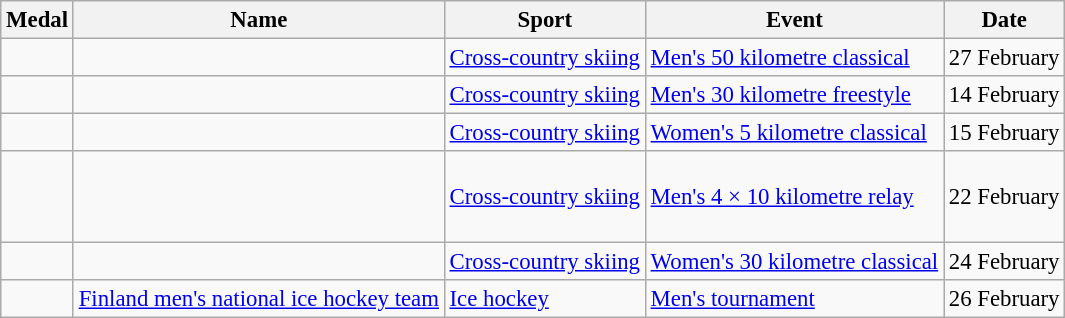<table class="wikitable sortable" style="font-size:95%">
<tr>
<th>Medal</th>
<th>Name</th>
<th>Sport</th>
<th>Event</th>
<th>Date</th>
</tr>
<tr>
<td></td>
<td></td>
<td><a href='#'>Cross-country skiing</a></td>
<td><a href='#'>Men's 50 kilometre classical</a></td>
<td>27 February</td>
</tr>
<tr>
<td></td>
<td></td>
<td><a href='#'>Cross-country skiing</a></td>
<td><a href='#'>Men's 30 kilometre freestyle</a></td>
<td>14 February</td>
</tr>
<tr>
<td></td>
<td></td>
<td><a href='#'>Cross-country skiing</a></td>
<td><a href='#'>Women's 5 kilometre classical</a></td>
<td>15 February</td>
</tr>
<tr>
<td></td>
<td> <br>  <br>  <br> </td>
<td><a href='#'>Cross-country skiing</a></td>
<td><a href='#'>Men's 4 × 10 kilometre relay</a></td>
<td>22 February</td>
</tr>
<tr>
<td></td>
<td></td>
<td><a href='#'>Cross-country skiing</a></td>
<td><a href='#'>Women's 30 kilometre classical</a></td>
<td>24 February</td>
</tr>
<tr>
<td></td>
<td><a href='#'>Finland men's national ice hockey team</a><br></td>
<td><a href='#'>Ice hockey</a></td>
<td><a href='#'>Men's tournament</a></td>
<td>26 February</td>
</tr>
</table>
